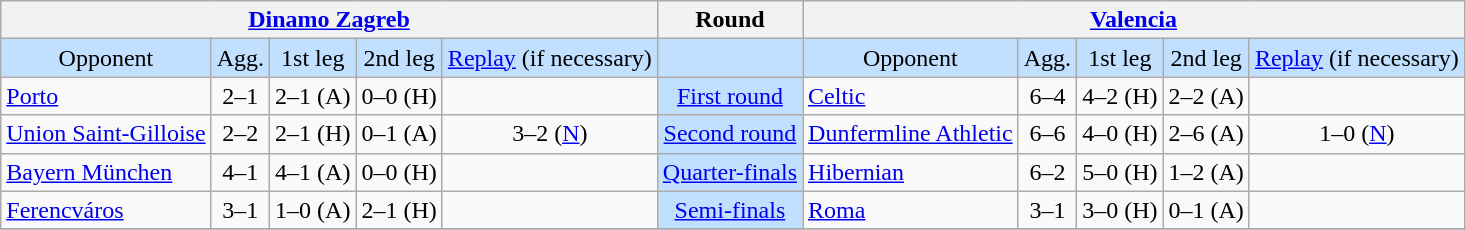<table class="wikitable" style="text-align:center">
<tr>
<th colspan=5><a href='#'>Dinamo Zagreb</a></th>
<th>Round</th>
<th colspan=5><a href='#'>Valencia</a></th>
</tr>
<tr style="background:#c1e0ff">
<td>Opponent</td>
<td>Agg.</td>
<td>1st leg</td>
<td>2nd leg</td>
<td><a href='#'>Replay</a> (if necessary)</td>
<td></td>
<td>Opponent</td>
<td>Agg.</td>
<td>1st leg</td>
<td>2nd leg</td>
<td><a href='#'>Replay</a> (if necessary)</td>
</tr>
<tr>
<td align=left> <a href='#'>Porto</a></td>
<td>2–1</td>
<td>2–1 (A)</td>
<td>0–0 (H)</td>
<td></td>
<td style="background:#c1e0ff;"><a href='#'>First round</a></td>
<td align=left> <a href='#'>Celtic</a></td>
<td>6–4</td>
<td>4–2 (H)</td>
<td>2–2 (A)</td>
<td></td>
</tr>
<tr>
<td align=left> <a href='#'>Union Saint-Gilloise</a></td>
<td>2–2</td>
<td>2–1 (H)</td>
<td>0–1 (A)</td>
<td>3–2 (<a href='#'>N</a>)</td>
<td style="background:#c1e0ff;"><a href='#'>Second round</a></td>
<td align=left> <a href='#'>Dunfermline Athletic</a></td>
<td>6–6</td>
<td>4–0 (H)</td>
<td>2–6 (A)</td>
<td>1–0 (<a href='#'>N</a>)</td>
</tr>
<tr>
<td align=left> <a href='#'>Bayern München</a></td>
<td>4–1</td>
<td>4–1 (A)</td>
<td>0–0 (H)</td>
<td></td>
<td style="background:#c1e0ff;"><a href='#'>Quarter-finals</a></td>
<td align=left> <a href='#'>Hibernian</a></td>
<td>6–2</td>
<td>5–0 (H)</td>
<td>1–2 (A)</td>
<td></td>
</tr>
<tr>
<td align=left> <a href='#'>Ferencváros</a></td>
<td>3–1</td>
<td>1–0 (A)</td>
<td>2–1 (H)</td>
<td></td>
<td style="background:#c1e0ff;"><a href='#'>Semi-finals</a></td>
<td align=left> <a href='#'>Roma</a></td>
<td>3–1</td>
<td>3–0 (H)</td>
<td>0–1 (A)</td>
<td></td>
</tr>
<tr>
</tr>
</table>
